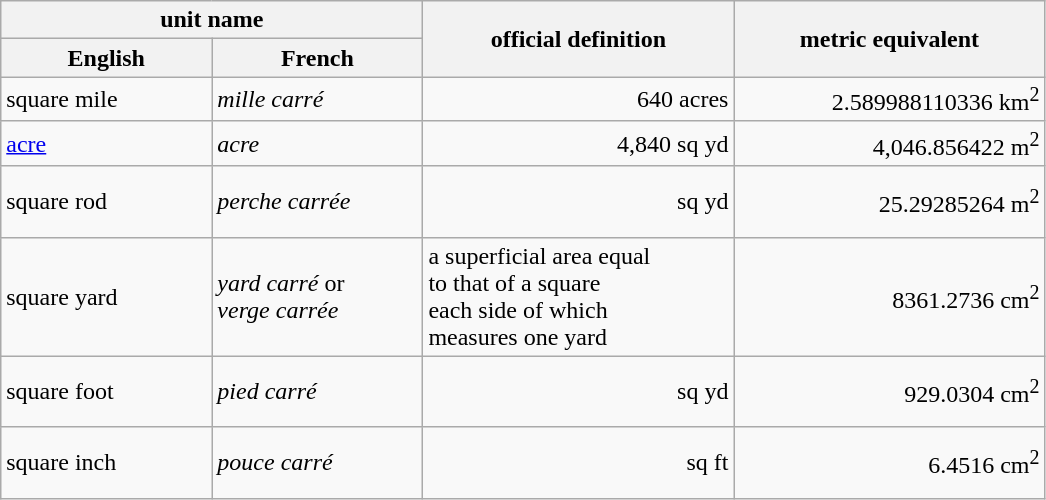<table class="wikitable">
<tr>
<th colspan=2>unit name</th>
<th style="width:150pt;" rowspan="2">official definition</th>
<th style="width:150pt;" rowspan="2">metric equivalent</th>
</tr>
<tr>
<th style="width:100pt;">English</th>
<th style="width:100pt;">French</th>
</tr>
<tr>
<td>square mile</td>
<td><em>mille carré</em></td>
<td align=right>640 acres</td>
<td align=right>2.589988110336 km<sup>2</sup></td>
</tr>
<tr>
<td><a href='#'>acre</a></td>
<td><em>acre</em></td>
<td align=right>4,840 sq yd</td>
<td align=right>4,046.856422 m<sup>2</sup></td>
</tr>
<tr>
<td>square rod</td>
<td><em>perche carrée</em></td>
<td style="text-align:right; height:30pt;"> sq yd</td>
<td align=right>25.29285264 m<sup>2</sup></td>
</tr>
<tr>
<td>square yard</td>
<td><em>yard carré</em> or<br><em>verge carrée</em></td>
<td>a superficial area equal<br>to that of a square<br>each side of which<br>measures one yard</td>
<td align=right>8361.2736 cm<sup>2</sup></td>
</tr>
<tr>
<td>square foot</td>
<td><em>pied carré</em></td>
<td style="text-align:right; height:30pt;"> sq yd</td>
<td align=right>929.0304 cm<sup>2</sup></td>
</tr>
<tr>
<td>square inch</td>
<td><em>pouce carré</em></td>
<td style="text-align:right; height:30pt;"> sq ft</td>
<td align=right>6.4516 cm<sup>2</sup></td>
</tr>
</table>
